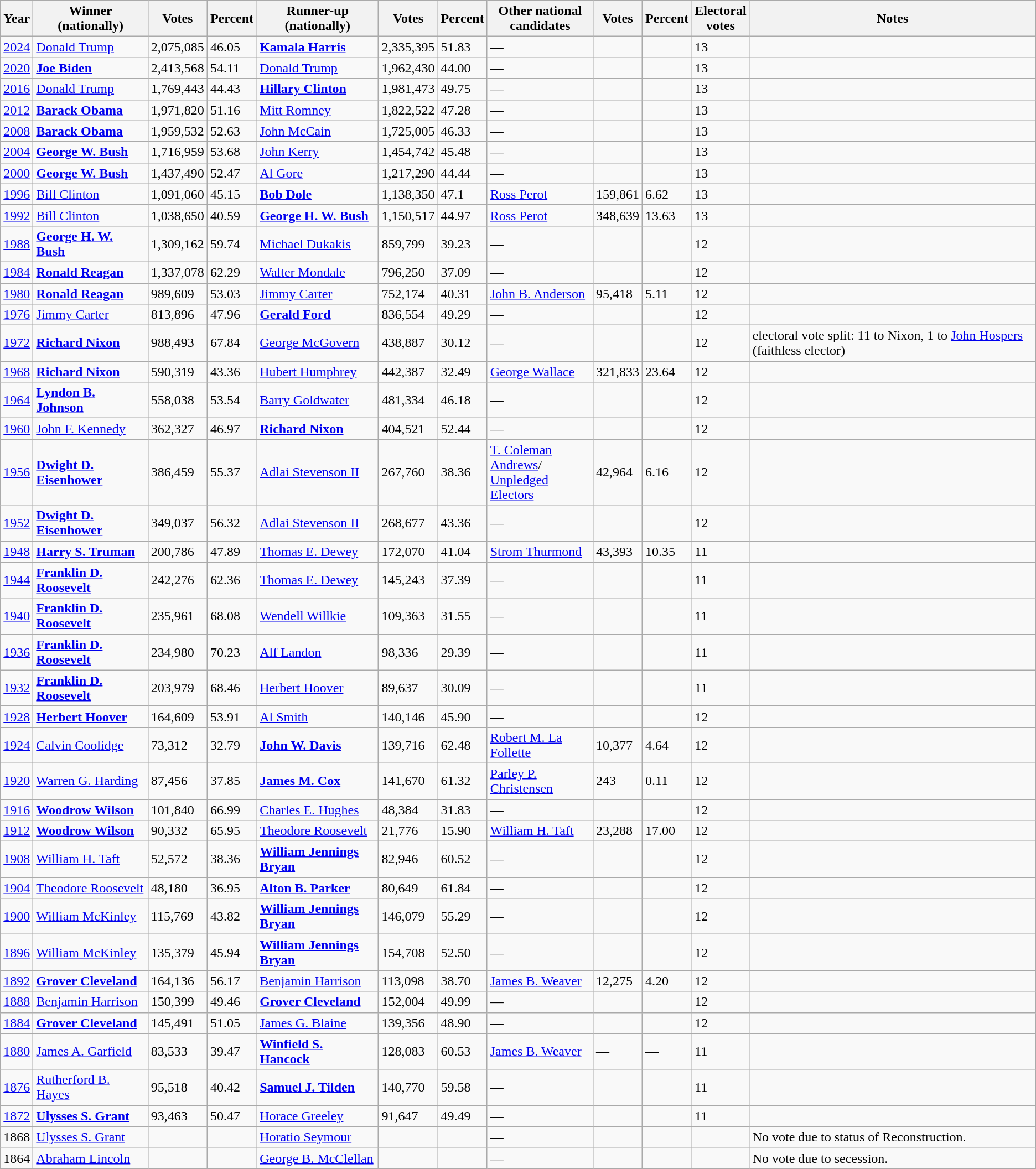<table class="wikitable sortable">
<tr>
<th data-sort-type="number">Year</th>
<th>Winner (nationally)</th>
<th data-sort-type="number">Votes</th>
<th data-sort-type="number">Percent</th>
<th>Runner-up (nationally)</th>
<th data-sort-type="number">Votes</th>
<th data-sort-type="number">Percent</th>
<th>Other national<br>candidates</th>
<th data-sort-type="number">Votes</th>
<th data-sort-type="number">Percent</th>
<th data-sort-type="number">Electoral<br>votes</th>
<th class="unsortable">Notes</th>
</tr>
<tr>
<td><a href='#'>2024</a></td>
<td><a href='#'>Donald Trump</a></td>
<td>2,075,085</td>
<td>46.05</td>
<td><strong><a href='#'>Kamala Harris</a></strong></td>
<td>2,335,395</td>
<td>51.83</td>
<td>—</td>
<td></td>
<td></td>
<td>13</td>
<td></td>
</tr>
<tr>
<td><a href='#'>2020</a></td>
<td><strong><a href='#'>Joe Biden</a></strong></td>
<td>2,413,568</td>
<td>54.11</td>
<td><a href='#'>Donald Trump</a></td>
<td>1,962,430</td>
<td>44.00</td>
<td>—</td>
<td></td>
<td></td>
<td>13</td>
<td></td>
</tr>
<tr>
<td><a href='#'>2016</a></td>
<td><a href='#'>Donald Trump</a></td>
<td>1,769,443</td>
<td>44.43</td>
<td><strong><a href='#'>Hillary Clinton</a></strong></td>
<td>1,981,473</td>
<td>49.75</td>
<td>—</td>
<td></td>
<td></td>
<td>13</td>
<td></td>
</tr>
<tr>
<td><a href='#'>2012</a></td>
<td><strong><a href='#'>Barack Obama</a></strong></td>
<td>1,971,820</td>
<td>51.16</td>
<td><a href='#'>Mitt Romney</a></td>
<td>1,822,522</td>
<td>47.28</td>
<td>—</td>
<td></td>
<td></td>
<td>13</td>
<td></td>
</tr>
<tr>
<td><a href='#'>2008</a></td>
<td><strong><a href='#'>Barack Obama</a></strong></td>
<td>1,959,532</td>
<td>52.63</td>
<td><a href='#'>John McCain</a></td>
<td>1,725,005</td>
<td>46.33</td>
<td>—</td>
<td></td>
<td></td>
<td>13</td>
<td></td>
</tr>
<tr>
<td><a href='#'>2004</a></td>
<td><strong><a href='#'>George W. Bush</a></strong></td>
<td>1,716,959</td>
<td>53.68</td>
<td><a href='#'>John Kerry</a></td>
<td>1,454,742</td>
<td>45.48</td>
<td>—</td>
<td></td>
<td></td>
<td>13</td>
<td></td>
</tr>
<tr>
<td><a href='#'>2000</a></td>
<td><strong><a href='#'>George W. Bush</a></strong></td>
<td>1,437,490</td>
<td>52.47</td>
<td><a href='#'>Al Gore</a></td>
<td>1,217,290</td>
<td>44.44</td>
<td>—</td>
<td></td>
<td></td>
<td>13</td>
<td></td>
</tr>
<tr>
<td><a href='#'>1996</a></td>
<td><a href='#'>Bill Clinton</a></td>
<td>1,091,060</td>
<td>45.15</td>
<td><strong><a href='#'>Bob Dole</a></strong></td>
<td>1,138,350</td>
<td>47.1</td>
<td><a href='#'>Ross Perot</a></td>
<td>159,861</td>
<td>6.62</td>
<td>13</td>
<td></td>
</tr>
<tr>
<td><a href='#'>1992</a></td>
<td><a href='#'>Bill Clinton</a></td>
<td>1,038,650</td>
<td>40.59</td>
<td><strong><a href='#'>George H. W. Bush</a></strong></td>
<td>1,150,517</td>
<td>44.97</td>
<td><a href='#'>Ross Perot</a></td>
<td>348,639</td>
<td>13.63</td>
<td>13</td>
<td></td>
</tr>
<tr>
<td><a href='#'>1988</a></td>
<td><strong><a href='#'>George H. W. Bush</a></strong></td>
<td>1,309,162</td>
<td>59.74</td>
<td><a href='#'>Michael Dukakis</a></td>
<td>859,799</td>
<td>39.23</td>
<td>—</td>
<td></td>
<td></td>
<td>12</td>
<td></td>
</tr>
<tr>
<td><a href='#'>1984</a></td>
<td><strong><a href='#'>Ronald Reagan</a></strong></td>
<td>1,337,078</td>
<td>62.29</td>
<td><a href='#'>Walter Mondale</a></td>
<td>796,250</td>
<td>37.09</td>
<td>—</td>
<td></td>
<td></td>
<td>12</td>
<td></td>
</tr>
<tr>
<td><a href='#'>1980</a></td>
<td><strong><a href='#'>Ronald Reagan</a></strong></td>
<td>989,609</td>
<td>53.03</td>
<td><a href='#'>Jimmy Carter</a></td>
<td>752,174</td>
<td>40.31</td>
<td><a href='#'>John B. Anderson</a></td>
<td>95,418</td>
<td>5.11</td>
<td>12</td>
<td></td>
</tr>
<tr>
<td><a href='#'>1976</a></td>
<td><a href='#'>Jimmy Carter</a></td>
<td>813,896</td>
<td>47.96</td>
<td><strong><a href='#'>Gerald Ford</a></strong></td>
<td>836,554</td>
<td>49.29</td>
<td>—</td>
<td></td>
<td></td>
<td>12</td>
<td></td>
</tr>
<tr>
<td><a href='#'>1972</a></td>
<td><strong><a href='#'>Richard Nixon</a></strong></td>
<td>988,493</td>
<td>67.84</td>
<td><a href='#'>George McGovern</a></td>
<td>438,887</td>
<td>30.12</td>
<td>—</td>
<td></td>
<td></td>
<td>12</td>
<td>electoral vote split: 11 to Nixon, 1 to <a href='#'>John Hospers</a> (faithless elector)</td>
</tr>
<tr>
<td><a href='#'>1968</a></td>
<td><strong><a href='#'>Richard Nixon</a></strong></td>
<td>590,319</td>
<td>43.36</td>
<td><a href='#'>Hubert Humphrey</a></td>
<td>442,387</td>
<td>32.49</td>
<td><a href='#'>George Wallace</a></td>
<td>321,833</td>
<td>23.64</td>
<td>12</td>
<td></td>
</tr>
<tr>
<td><a href='#'>1964</a></td>
<td><strong><a href='#'>Lyndon B. Johnson</a></strong></td>
<td>558,038</td>
<td>53.54</td>
<td><a href='#'>Barry Goldwater</a></td>
<td>481,334</td>
<td>46.18</td>
<td>—</td>
<td></td>
<td></td>
<td>12</td>
<td></td>
</tr>
<tr>
<td><a href='#'>1960</a></td>
<td><a href='#'>John F. Kennedy</a></td>
<td>362,327</td>
<td>46.97</td>
<td><strong><a href='#'>Richard Nixon</a></strong></td>
<td>404,521</td>
<td>52.44</td>
<td>—</td>
<td></td>
<td></td>
<td>12</td>
<td></td>
</tr>
<tr>
<td><a href='#'>1956</a></td>
<td><strong><a href='#'>Dwight D. Eisenhower</a></strong></td>
<td>386,459</td>
<td>55.37</td>
<td><a href='#'>Adlai Stevenson II</a></td>
<td>267,760</td>
<td>38.36</td>
<td><a href='#'>T. Coleman Andrews</a>/<br><a href='#'>Unpledged Electors</a></td>
<td>42,964</td>
<td>6.16</td>
<td>12</td>
<td></td>
</tr>
<tr>
<td><a href='#'>1952</a></td>
<td><strong><a href='#'>Dwight D. Eisenhower</a></strong></td>
<td>349,037</td>
<td>56.32</td>
<td><a href='#'>Adlai Stevenson II</a></td>
<td>268,677</td>
<td>43.36</td>
<td>—</td>
<td></td>
<td></td>
<td>12</td>
<td></td>
</tr>
<tr>
<td><a href='#'>1948</a></td>
<td><strong><a href='#'>Harry S. Truman</a></strong></td>
<td>200,786</td>
<td>47.89</td>
<td><a href='#'>Thomas E. Dewey</a></td>
<td>172,070</td>
<td>41.04</td>
<td><a href='#'>Strom Thurmond</a></td>
<td>43,393</td>
<td>10.35</td>
<td>11</td>
<td></td>
</tr>
<tr>
<td><a href='#'>1944</a></td>
<td><strong><a href='#'>Franklin D. Roosevelt</a></strong></td>
<td>242,276</td>
<td>62.36</td>
<td><a href='#'>Thomas E. Dewey</a></td>
<td>145,243</td>
<td>37.39</td>
<td>—</td>
<td></td>
<td></td>
<td>11</td>
<td></td>
</tr>
<tr>
<td><a href='#'>1940</a></td>
<td><strong><a href='#'>Franklin D. Roosevelt</a></strong></td>
<td>235,961</td>
<td>68.08</td>
<td><a href='#'>Wendell Willkie</a></td>
<td>109,363</td>
<td>31.55</td>
<td>—</td>
<td></td>
<td></td>
<td>11</td>
<td></td>
</tr>
<tr>
<td><a href='#'>1936</a></td>
<td><strong><a href='#'>Franklin D. Roosevelt</a></strong></td>
<td>234,980</td>
<td>70.23</td>
<td><a href='#'>Alf Landon</a></td>
<td>98,336</td>
<td>29.39</td>
<td>—</td>
<td></td>
<td></td>
<td>11</td>
<td></td>
</tr>
<tr>
<td><a href='#'>1932</a></td>
<td><strong><a href='#'>Franklin D. Roosevelt</a></strong></td>
<td>203,979</td>
<td>68.46</td>
<td><a href='#'>Herbert Hoover</a></td>
<td>89,637</td>
<td>30.09</td>
<td>—</td>
<td></td>
<td></td>
<td>11</td>
<td></td>
</tr>
<tr>
<td><a href='#'>1928</a></td>
<td><strong><a href='#'>Herbert Hoover</a></strong></td>
<td>164,609</td>
<td>53.91</td>
<td><a href='#'>Al Smith</a></td>
<td>140,146</td>
<td>45.90</td>
<td>—</td>
<td></td>
<td></td>
<td>12</td>
<td></td>
</tr>
<tr>
<td><a href='#'>1924</a></td>
<td><a href='#'>Calvin Coolidge</a></td>
<td>73,312</td>
<td>32.79</td>
<td><strong><a href='#'>John W. Davis</a></strong></td>
<td>139,716</td>
<td>62.48</td>
<td><a href='#'>Robert M. La Follette</a></td>
<td>10,377</td>
<td>4.64</td>
<td>12</td>
<td></td>
</tr>
<tr>
<td><a href='#'>1920</a></td>
<td><a href='#'>Warren G. Harding</a></td>
<td>87,456</td>
<td>37.85</td>
<td><strong><a href='#'>James M. Cox</a></strong></td>
<td>141,670</td>
<td>61.32</td>
<td><a href='#'>Parley P. Christensen</a></td>
<td>243</td>
<td>0.11</td>
<td>12</td>
<td></td>
</tr>
<tr>
<td><a href='#'>1916</a></td>
<td><strong><a href='#'>Woodrow Wilson</a></strong></td>
<td>101,840</td>
<td>66.99</td>
<td><a href='#'>Charles E. Hughes</a></td>
<td>48,384</td>
<td>31.83</td>
<td>—</td>
<td></td>
<td></td>
<td>12</td>
<td></td>
</tr>
<tr>
<td><a href='#'>1912</a></td>
<td><strong><a href='#'>Woodrow Wilson</a></strong></td>
<td>90,332</td>
<td>65.95</td>
<td><a href='#'>Theodore Roosevelt</a></td>
<td>21,776</td>
<td>15.90</td>
<td><a href='#'>William H. Taft</a></td>
<td>23,288</td>
<td>17.00</td>
<td>12</td>
<td></td>
</tr>
<tr>
<td><a href='#'>1908</a></td>
<td><a href='#'>William H. Taft</a></td>
<td>52,572</td>
<td>38.36</td>
<td><strong><a href='#'>William Jennings Bryan</a></strong></td>
<td>82,946</td>
<td>60.52</td>
<td>—</td>
<td></td>
<td></td>
<td>12</td>
<td></td>
</tr>
<tr>
<td><a href='#'>1904</a></td>
<td><a href='#'>Theodore Roosevelt</a></td>
<td>48,180</td>
<td>36.95</td>
<td><strong><a href='#'>Alton B. Parker</a></strong></td>
<td>80,649</td>
<td>61.84</td>
<td>—</td>
<td></td>
<td></td>
<td>12</td>
<td></td>
</tr>
<tr>
<td><a href='#'>1900</a></td>
<td><a href='#'>William McKinley</a></td>
<td>115,769</td>
<td>43.82</td>
<td><strong><a href='#'>William Jennings Bryan</a></strong></td>
<td>146,079</td>
<td>55.29</td>
<td>—</td>
<td></td>
<td></td>
<td>12</td>
<td></td>
</tr>
<tr>
<td><a href='#'>1896</a></td>
<td><a href='#'>William McKinley</a></td>
<td>135,379</td>
<td>45.94</td>
<td><strong><a href='#'>William Jennings Bryan</a></strong></td>
<td>154,708</td>
<td>52.50</td>
<td>—</td>
<td></td>
<td></td>
<td>12</td>
<td></td>
</tr>
<tr>
<td><a href='#'>1892</a></td>
<td><strong><a href='#'>Grover Cleveland</a></strong></td>
<td>164,136</td>
<td>56.17</td>
<td><a href='#'>Benjamin Harrison</a></td>
<td>113,098</td>
<td>38.70</td>
<td><a href='#'>James B. Weaver</a></td>
<td>12,275</td>
<td>4.20</td>
<td>12</td>
<td></td>
</tr>
<tr>
<td><a href='#'>1888</a></td>
<td><a href='#'>Benjamin Harrison</a></td>
<td>150,399</td>
<td>49.46</td>
<td><strong><a href='#'>Grover Cleveland</a></strong></td>
<td>152,004</td>
<td>49.99</td>
<td>—</td>
<td></td>
<td></td>
<td>12</td>
<td></td>
</tr>
<tr>
<td><a href='#'>1884</a></td>
<td><strong><a href='#'>Grover Cleveland</a></strong></td>
<td>145,491</td>
<td>51.05</td>
<td><a href='#'>James G. Blaine</a></td>
<td>139,356</td>
<td>48.90</td>
<td>—</td>
<td></td>
<td></td>
<td>12</td>
<td></td>
</tr>
<tr>
<td><a href='#'>1880</a></td>
<td><a href='#'>James A. Garfield</a></td>
<td>83,533</td>
<td>39.47</td>
<td><strong><a href='#'>Winfield S. Hancock</a></strong></td>
<td>128,083</td>
<td>60.53</td>
<td><a href='#'>James B. Weaver</a></td>
<td>—</td>
<td>—</td>
<td>11</td>
<td></td>
</tr>
<tr>
<td><a href='#'>1876</a></td>
<td><a href='#'>Rutherford B. Hayes</a></td>
<td>95,518</td>
<td>40.42</td>
<td><strong><a href='#'>Samuel J. Tilden</a></strong></td>
<td>140,770</td>
<td>59.58</td>
<td>—</td>
<td></td>
<td></td>
<td>11</td>
<td></td>
</tr>
<tr>
<td><a href='#'>1872</a></td>
<td><strong><a href='#'>Ulysses S. Grant</a></strong></td>
<td>93,463</td>
<td>50.47</td>
<td><a href='#'>Horace Greeley</a></td>
<td>91,647</td>
<td>49.49</td>
<td>—</td>
<td></td>
<td></td>
<td>11</td>
<td></td>
</tr>
<tr>
<td>1868</td>
<td><a href='#'>Ulysses S. Grant</a></td>
<td></td>
<td></td>
<td><a href='#'>Horatio Seymour</a></td>
<td></td>
<td></td>
<td>—</td>
<td></td>
<td></td>
<td></td>
<td>No vote due to status of Reconstruction.</td>
</tr>
<tr>
<td>1864</td>
<td><a href='#'>Abraham Lincoln</a></td>
<td></td>
<td></td>
<td><a href='#'>George B. McClellan</a></td>
<td></td>
<td></td>
<td>—</td>
<td></td>
<td></td>
<td></td>
<td>No vote due to secession.</td>
</tr>
</table>
